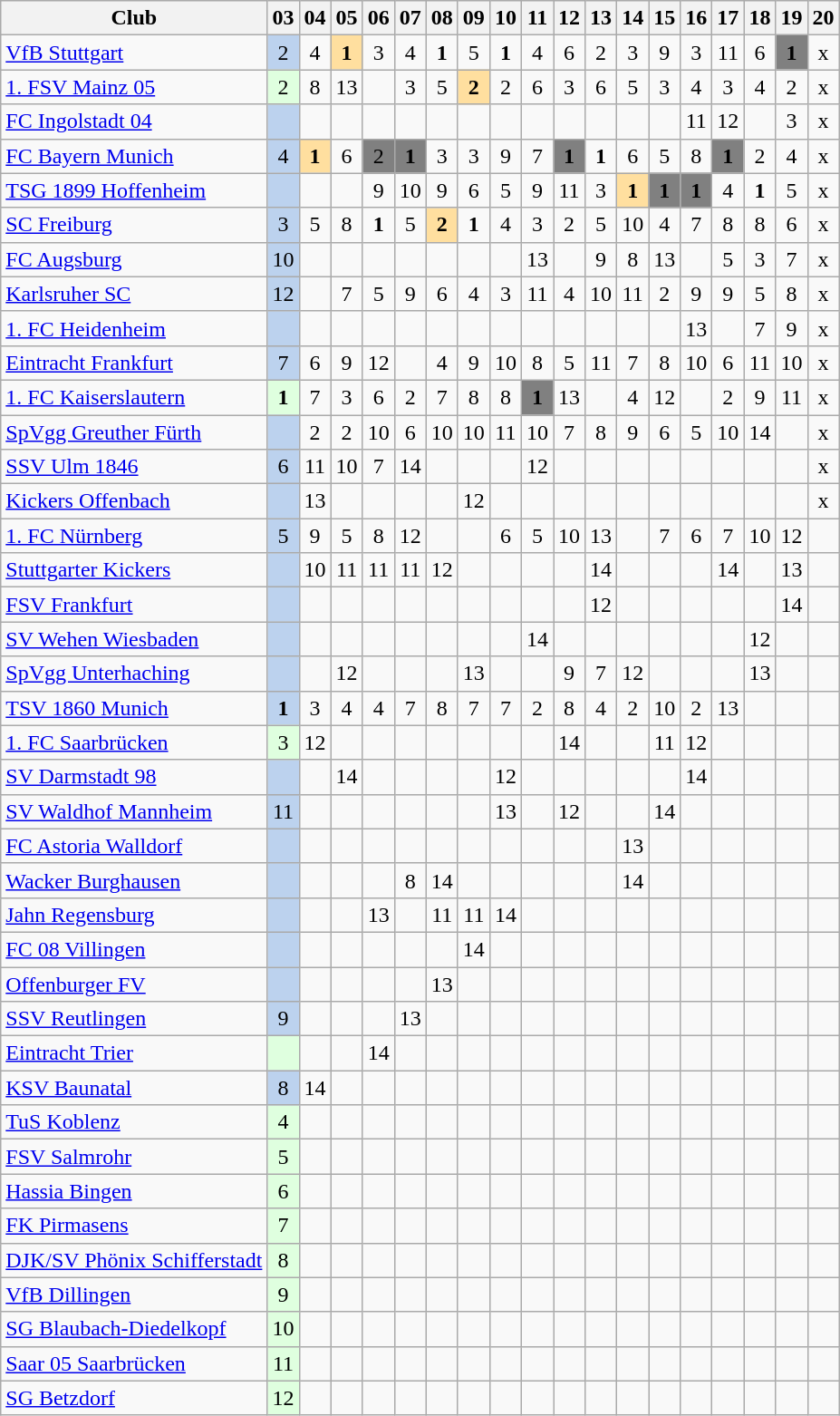<table class="wikitable sortable">
<tr>
<th>Club</th>
<th class="unsortable">03</th>
<th class="unsortable">04</th>
<th class="unsortable">05</th>
<th class="unsortable">06</th>
<th class="unsortable">07</th>
<th class="unsortable">08</th>
<th class="unsortable">09</th>
<th class="unsortable">10</th>
<th class="unsortable">11</th>
<th class="unsortable">12</th>
<th class="unsortable">13</th>
<th class="unsortable">14</th>
<th class="unsortable">15</th>
<th class="unsortable">16</th>
<th class="unsortable">17</th>
<th class="unsortable">18</th>
<th class="unsortable">19</th>
<th class="unsortable">20</th>
</tr>
<tr align="center">
<td align="left"><a href='#'>VfB Stuttgart</a></td>
<td bgcolor=#BCD2EE>2</td>
<td>4</td>
<td style="background:#ffdf9f"><strong>1</strong></td>
<td>3</td>
<td>4</td>
<td><strong>1</strong></td>
<td>5</td>
<td><strong>1</strong></td>
<td>4</td>
<td>6</td>
<td>2</td>
<td>3</td>
<td>9</td>
<td>3</td>
<td>11</td>
<td>6</td>
<td style="background:#808080"><strong>1</strong></td>
<td>x</td>
</tr>
<tr align="center">
<td align="left"><a href='#'>1. FSV Mainz 05</a></td>
<td style="background:#dfffdf">2</td>
<td>8</td>
<td>13</td>
<td></td>
<td>3</td>
<td>5</td>
<td style="background:#ffdf9f"><strong>2</strong></td>
<td>2</td>
<td>6</td>
<td>3</td>
<td>6</td>
<td>5</td>
<td>3</td>
<td>4</td>
<td>3</td>
<td>4</td>
<td>2</td>
<td>x</td>
</tr>
<tr align="center">
<td align="left"><a href='#'>FC Ingolstadt 04</a></td>
<td bgcolor=#BCD2EE></td>
<td></td>
<td></td>
<td></td>
<td></td>
<td></td>
<td></td>
<td></td>
<td></td>
<td></td>
<td></td>
<td></td>
<td></td>
<td>11</td>
<td>12</td>
<td></td>
<td>3</td>
<td>x</td>
</tr>
<tr align="center">
<td align="left"><a href='#'>FC Bayern Munich</a></td>
<td bgcolor=#BCD2EE>4</td>
<td style="background:#ffdf9f"><strong>1</strong></td>
<td>6</td>
<td style="background:#808080">2</td>
<td style="background:#808080"><strong>1</strong></td>
<td>3</td>
<td>3</td>
<td>9</td>
<td>7</td>
<td style="background:#808080"><strong>1</strong></td>
<td><strong>1</strong></td>
<td>6</td>
<td>5</td>
<td>8</td>
<td style="background:#808080"><strong>1</strong></td>
<td>2</td>
<td>4</td>
<td>x</td>
</tr>
<tr align="center">
<td align="left"><a href='#'>TSG 1899 Hoffenheim</a></td>
<td bgcolor=#BCD2EE></td>
<td></td>
<td></td>
<td>9</td>
<td>10</td>
<td>9</td>
<td>6</td>
<td>5</td>
<td>9</td>
<td>11</td>
<td>3</td>
<td style="background:#ffdf9f"><strong>1</strong></td>
<td style="background:#808080"><strong>1</strong></td>
<td style="background:#808080"><strong>1</strong></td>
<td>4</td>
<td><strong>1</strong></td>
<td>5</td>
<td>x</td>
</tr>
<tr align="center">
<td align="left"><a href='#'>SC Freiburg</a></td>
<td bgcolor=#BCD2EE>3</td>
<td>5</td>
<td>8</td>
<td><strong>1</strong></td>
<td>5</td>
<td style="background:#ffdf9f"><strong>2</strong></td>
<td><strong>1</strong></td>
<td>4</td>
<td>3</td>
<td>2</td>
<td>5</td>
<td>10</td>
<td>4</td>
<td>7</td>
<td>8</td>
<td>8</td>
<td>6</td>
<td>x</td>
</tr>
<tr align="center">
<td align="left"><a href='#'>FC Augsburg</a></td>
<td bgcolor=#BCD2EE>10</td>
<td></td>
<td></td>
<td></td>
<td></td>
<td></td>
<td></td>
<td></td>
<td>13</td>
<td></td>
<td>9</td>
<td>8</td>
<td>13</td>
<td></td>
<td>5</td>
<td>3</td>
<td>7</td>
<td>x</td>
</tr>
<tr align="center">
<td align="left"><a href='#'>Karlsruher SC</a></td>
<td bgcolor=#BCD2EE>12</td>
<td></td>
<td>7</td>
<td>5</td>
<td>9</td>
<td>6</td>
<td>4</td>
<td>3</td>
<td>11</td>
<td>4</td>
<td>10</td>
<td>11</td>
<td>2</td>
<td>9</td>
<td>9</td>
<td>5</td>
<td>8</td>
<td>x</td>
</tr>
<tr align="center">
<td align="left"><a href='#'>1. FC Heidenheim</a></td>
<td bgcolor=#BCD2EE></td>
<td></td>
<td></td>
<td></td>
<td></td>
<td></td>
<td></td>
<td></td>
<td></td>
<td></td>
<td></td>
<td></td>
<td></td>
<td>13</td>
<td></td>
<td>7</td>
<td>9</td>
<td>x</td>
</tr>
<tr align="center">
<td align="left"><a href='#'>Eintracht Frankfurt</a></td>
<td bgcolor=#BCD2EE>7</td>
<td>6</td>
<td>9</td>
<td>12</td>
<td></td>
<td>4</td>
<td>9</td>
<td>10</td>
<td>8</td>
<td>5</td>
<td>11</td>
<td>7</td>
<td>8</td>
<td>10</td>
<td>6</td>
<td>11</td>
<td>10</td>
<td>x</td>
</tr>
<tr align="center">
<td align="left"><a href='#'>1. FC Kaiserslautern</a></td>
<td style="background:#dfffdf"><strong>1</strong></td>
<td>7</td>
<td>3</td>
<td>6</td>
<td>2</td>
<td>7</td>
<td>8</td>
<td>8</td>
<td style="background:#808080"><strong>1</strong></td>
<td>13</td>
<td></td>
<td>4</td>
<td>12</td>
<td></td>
<td>2</td>
<td>9</td>
<td>11</td>
<td>x</td>
</tr>
<tr align="center">
<td align="left"><a href='#'>SpVgg Greuther Fürth</a></td>
<td bgcolor=#BCD2EE></td>
<td>2</td>
<td>2</td>
<td>10</td>
<td>6</td>
<td>10</td>
<td>10</td>
<td>11</td>
<td>10</td>
<td>7</td>
<td>8</td>
<td>9</td>
<td>6</td>
<td>5</td>
<td>10</td>
<td>14</td>
<td></td>
<td>x</td>
</tr>
<tr align="center">
<td align="left"><a href='#'>SSV Ulm 1846</a></td>
<td bgcolor=#BCD2EE>6</td>
<td>11</td>
<td>10</td>
<td>7</td>
<td>14</td>
<td></td>
<td></td>
<td></td>
<td>12</td>
<td></td>
<td></td>
<td></td>
<td></td>
<td></td>
<td></td>
<td></td>
<td></td>
<td>x</td>
</tr>
<tr align="center">
<td align="left"><a href='#'>Kickers Offenbach</a></td>
<td bgcolor=#BCD2EE></td>
<td>13</td>
<td></td>
<td></td>
<td></td>
<td></td>
<td>12</td>
<td></td>
<td></td>
<td></td>
<td></td>
<td></td>
<td></td>
<td></td>
<td></td>
<td></td>
<td></td>
<td>x</td>
</tr>
<tr align="center">
<td align="left"><a href='#'>1. FC Nürnberg</a></td>
<td bgcolor=#BCD2EE>5</td>
<td>9</td>
<td>5</td>
<td>8</td>
<td>12</td>
<td></td>
<td></td>
<td>6</td>
<td>5</td>
<td>10</td>
<td>13</td>
<td></td>
<td>7</td>
<td>6</td>
<td>7</td>
<td>10</td>
<td>12</td>
<td></td>
</tr>
<tr align="center">
<td align="left"><a href='#'>Stuttgarter Kickers</a></td>
<td bgcolor=#BCD2EE></td>
<td>10</td>
<td>11</td>
<td>11</td>
<td>11</td>
<td>12</td>
<td></td>
<td></td>
<td></td>
<td></td>
<td>14</td>
<td></td>
<td></td>
<td></td>
<td>14</td>
<td></td>
<td>13</td>
<td></td>
</tr>
<tr align="center">
<td align="left"><a href='#'>FSV Frankfurt</a></td>
<td bgcolor=#BCD2EE></td>
<td></td>
<td></td>
<td></td>
<td></td>
<td></td>
<td></td>
<td></td>
<td></td>
<td></td>
<td>12</td>
<td></td>
<td></td>
<td></td>
<td></td>
<td></td>
<td>14</td>
<td></td>
</tr>
<tr align="center">
<td align="left"><a href='#'>SV Wehen Wiesbaden</a></td>
<td bgcolor=#BCD2EE></td>
<td></td>
<td></td>
<td></td>
<td></td>
<td></td>
<td></td>
<td></td>
<td>14</td>
<td></td>
<td></td>
<td></td>
<td></td>
<td></td>
<td></td>
<td>12</td>
<td></td>
<td></td>
</tr>
<tr align="center">
<td align="left"><a href='#'>SpVgg Unterhaching</a></td>
<td bgcolor=#BCD2EE></td>
<td></td>
<td>12</td>
<td></td>
<td></td>
<td></td>
<td>13</td>
<td></td>
<td></td>
<td>9</td>
<td>7</td>
<td>12</td>
<td></td>
<td></td>
<td></td>
<td>13</td>
<td></td>
<td></td>
</tr>
<tr align="center">
<td align="left"><a href='#'>TSV 1860 Munich</a></td>
<td bgcolor=#BCD2EE><strong>1</strong></td>
<td>3</td>
<td>4</td>
<td>4</td>
<td>7</td>
<td>8</td>
<td>7</td>
<td>7</td>
<td>2</td>
<td>8</td>
<td>4</td>
<td>2</td>
<td>10</td>
<td>2</td>
<td>13</td>
<td></td>
<td></td>
<td></td>
</tr>
<tr align="center">
<td align="left"><a href='#'>1. FC Saarbrücken</a></td>
<td style="background:#dfffdf">3</td>
<td>12</td>
<td></td>
<td></td>
<td></td>
<td></td>
<td></td>
<td></td>
<td></td>
<td>14</td>
<td></td>
<td></td>
<td>11</td>
<td>12</td>
<td></td>
<td></td>
<td></td>
<td></td>
</tr>
<tr align="center">
<td align="left"><a href='#'>SV Darmstadt 98</a></td>
<td bgcolor=#BCD2EE></td>
<td></td>
<td>14</td>
<td></td>
<td></td>
<td></td>
<td></td>
<td>12</td>
<td></td>
<td></td>
<td></td>
<td></td>
<td></td>
<td>14</td>
<td></td>
<td></td>
<td></td>
<td></td>
</tr>
<tr align="center">
<td align="left"><a href='#'>SV Waldhof Mannheim</a></td>
<td bgcolor=#BCD2EE>11</td>
<td></td>
<td></td>
<td></td>
<td></td>
<td></td>
<td></td>
<td>13</td>
<td></td>
<td>12</td>
<td></td>
<td></td>
<td>14</td>
<td></td>
<td></td>
<td></td>
<td></td>
<td></td>
</tr>
<tr align="center">
<td align="left"><a href='#'>FC Astoria Walldorf</a></td>
<td bgcolor=#BCD2EE></td>
<td></td>
<td></td>
<td></td>
<td></td>
<td></td>
<td></td>
<td></td>
<td></td>
<td></td>
<td></td>
<td>13</td>
<td></td>
<td></td>
<td></td>
<td></td>
<td></td>
<td></td>
</tr>
<tr align="center">
<td align="left"><a href='#'>Wacker Burghausen</a></td>
<td bgcolor=#BCD2EE></td>
<td></td>
<td></td>
<td></td>
<td>8</td>
<td>14</td>
<td></td>
<td></td>
<td></td>
<td></td>
<td></td>
<td>14</td>
<td></td>
<td></td>
<td></td>
<td></td>
<td></td>
<td></td>
</tr>
<tr align="center">
<td align="left"><a href='#'>Jahn Regensburg</a></td>
<td bgcolor=#BCD2EE></td>
<td></td>
<td></td>
<td>13</td>
<td></td>
<td>11</td>
<td>11</td>
<td>14</td>
<td></td>
<td></td>
<td></td>
<td></td>
<td></td>
<td></td>
<td></td>
<td></td>
<td></td>
<td></td>
</tr>
<tr align="center">
<td align="left"><a href='#'>FC 08 Villingen</a></td>
<td bgcolor=#BCD2EE></td>
<td></td>
<td></td>
<td></td>
<td></td>
<td></td>
<td>14</td>
<td></td>
<td></td>
<td></td>
<td></td>
<td></td>
<td></td>
<td></td>
<td></td>
<td></td>
<td></td>
<td></td>
</tr>
<tr align="center">
<td align="left"><a href='#'>Offenburger FV</a></td>
<td bgcolor=#BCD2EE></td>
<td></td>
<td></td>
<td></td>
<td></td>
<td>13</td>
<td></td>
<td></td>
<td></td>
<td></td>
<td></td>
<td></td>
<td></td>
<td></td>
<td></td>
<td></td>
<td></td>
<td></td>
</tr>
<tr align="center">
<td align="left"><a href='#'>SSV Reutlingen</a></td>
<td bgcolor=#BCD2EE>9</td>
<td></td>
<td></td>
<td></td>
<td>13</td>
<td></td>
<td></td>
<td></td>
<td></td>
<td></td>
<td></td>
<td></td>
<td></td>
<td></td>
<td></td>
<td></td>
<td></td>
<td></td>
</tr>
<tr align="center">
<td align="left"><a href='#'>Eintracht Trier</a></td>
<td style="background:#dfffdf"></td>
<td></td>
<td></td>
<td>14</td>
<td></td>
<td></td>
<td></td>
<td></td>
<td></td>
<td></td>
<td></td>
<td></td>
<td></td>
<td></td>
<td></td>
<td></td>
<td></td>
<td></td>
</tr>
<tr align="center">
<td align="left"><a href='#'>KSV Baunatal</a></td>
<td bgcolor=#BCD2EE>8</td>
<td>14</td>
<td></td>
<td></td>
<td></td>
<td></td>
<td></td>
<td></td>
<td></td>
<td></td>
<td></td>
<td></td>
<td></td>
<td></td>
<td></td>
<td></td>
<td></td>
<td></td>
</tr>
<tr align="center">
<td align="left"><a href='#'>TuS Koblenz</a></td>
<td style="background:#dfffdf">4</td>
<td></td>
<td></td>
<td></td>
<td></td>
<td></td>
<td></td>
<td></td>
<td></td>
<td></td>
<td></td>
<td></td>
<td></td>
<td></td>
<td></td>
<td></td>
<td></td>
<td></td>
</tr>
<tr align="center">
<td align="left"><a href='#'>FSV Salmrohr</a></td>
<td style="background:#dfffdf">5</td>
<td></td>
<td></td>
<td></td>
<td></td>
<td></td>
<td></td>
<td></td>
<td></td>
<td></td>
<td></td>
<td></td>
<td></td>
<td></td>
<td></td>
<td></td>
<td></td>
<td></td>
</tr>
<tr align="center">
<td align="left"><a href='#'>Hassia Bingen</a></td>
<td style="background:#dfffdf">6</td>
<td></td>
<td></td>
<td></td>
<td></td>
<td></td>
<td></td>
<td></td>
<td></td>
<td></td>
<td></td>
<td></td>
<td></td>
<td></td>
<td></td>
<td></td>
<td></td>
<td></td>
</tr>
<tr align="center">
<td align="left"><a href='#'>FK Pirmasens</a></td>
<td style="background:#dfffdf">7</td>
<td></td>
<td></td>
<td></td>
<td></td>
<td></td>
<td></td>
<td></td>
<td></td>
<td></td>
<td></td>
<td></td>
<td></td>
<td></td>
<td></td>
<td></td>
<td></td>
<td></td>
</tr>
<tr align="center">
<td align="left"><a href='#'>DJK/SV Phönix Schifferstadt</a></td>
<td style="background:#dfffdf">8</td>
<td></td>
<td></td>
<td></td>
<td></td>
<td></td>
<td></td>
<td></td>
<td></td>
<td></td>
<td></td>
<td></td>
<td></td>
<td></td>
<td></td>
<td></td>
<td></td>
<td></td>
</tr>
<tr align="center">
<td align="left"><a href='#'>VfB Dillingen</a></td>
<td style="background:#dfffdf">9</td>
<td></td>
<td></td>
<td></td>
<td></td>
<td></td>
<td></td>
<td></td>
<td></td>
<td></td>
<td></td>
<td></td>
<td></td>
<td></td>
<td></td>
<td></td>
<td></td>
<td></td>
</tr>
<tr align="center">
<td align="left"><a href='#'>SG Blaubach-Diedelkopf</a></td>
<td style="background:#dfffdf">10</td>
<td></td>
<td></td>
<td></td>
<td></td>
<td></td>
<td></td>
<td></td>
<td></td>
<td></td>
<td></td>
<td></td>
<td></td>
<td></td>
<td></td>
<td></td>
<td></td>
<td></td>
</tr>
<tr align="center">
<td align="left"><a href='#'>Saar 05 Saarbrücken</a></td>
<td style="background:#dfffdf">11</td>
<td></td>
<td></td>
<td></td>
<td></td>
<td></td>
<td></td>
<td></td>
<td></td>
<td></td>
<td></td>
<td></td>
<td></td>
<td></td>
<td></td>
<td></td>
<td></td>
<td></td>
</tr>
<tr align="center">
<td align="left"><a href='#'>SG Betzdorf</a></td>
<td style="background:#dfffdf">12</td>
<td></td>
<td></td>
<td></td>
<td></td>
<td></td>
<td></td>
<td></td>
<td></td>
<td></td>
<td></td>
<td></td>
<td></td>
<td></td>
<td></td>
<td></td>
<td></td>
<td></td>
</tr>
</table>
